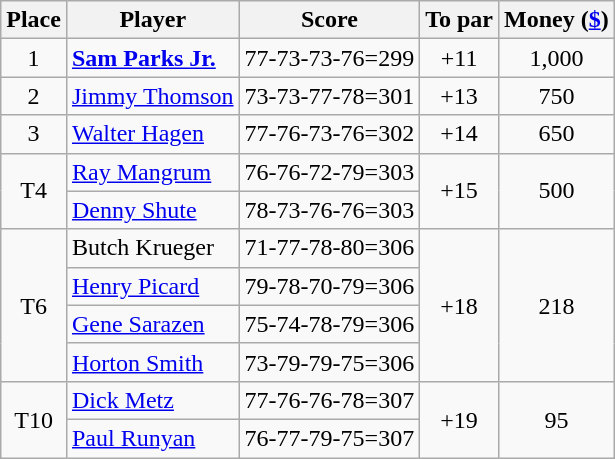<table class=wikitable>
<tr>
<th>Place</th>
<th>Player</th>
<th>Score</th>
<th>To par</th>
<th>Money (<a href='#'>$</a>)</th>
</tr>
<tr>
<td align=center>1</td>
<td> <strong><a href='#'>Sam Parks Jr.</a></strong></td>
<td>77-73-73-76=299</td>
<td align=center>+11</td>
<td align=center>1,000</td>
</tr>
<tr>
<td align=center>2</td>
<td> <a href='#'>Jimmy Thomson</a></td>
<td>73-73-77-78=301</td>
<td align=center>+13</td>
<td align=center>750</td>
</tr>
<tr>
<td align=center>3</td>
<td> <a href='#'>Walter Hagen</a></td>
<td>77-76-73-76=302</td>
<td align=center>+14</td>
<td align=center>650</td>
</tr>
<tr>
<td rowspan=2 align=center>T4</td>
<td> <a href='#'>Ray Mangrum</a></td>
<td>76-76-72-79=303</td>
<td rowspan=2 align=center>+15</td>
<td rowspan=2 align=center>500</td>
</tr>
<tr>
<td> <a href='#'>Denny Shute</a></td>
<td>78-73-76-76=303</td>
</tr>
<tr>
<td rowspan=4 align=center>T6</td>
<td>  Butch Krueger</td>
<td>71-77-78-80=306</td>
<td rowspan=4 align=center>+18</td>
<td rowspan=4 align=center>218</td>
</tr>
<tr>
<td> <a href='#'>Henry Picard</a></td>
<td>79-78-70-79=306</td>
</tr>
<tr>
<td> <a href='#'>Gene Sarazen</a></td>
<td>75-74-78-79=306</td>
</tr>
<tr>
<td> <a href='#'>Horton Smith</a></td>
<td>73-79-79-75=306</td>
</tr>
<tr>
<td rowspan=2 align=center>T10</td>
<td> <a href='#'>Dick Metz</a></td>
<td>77-76-76-78=307</td>
<td rowspan=2 align=center>+19</td>
<td rowspan=2 align=center>95</td>
</tr>
<tr>
<td> <a href='#'>Paul Runyan</a></td>
<td>76-77-79-75=307</td>
</tr>
</table>
